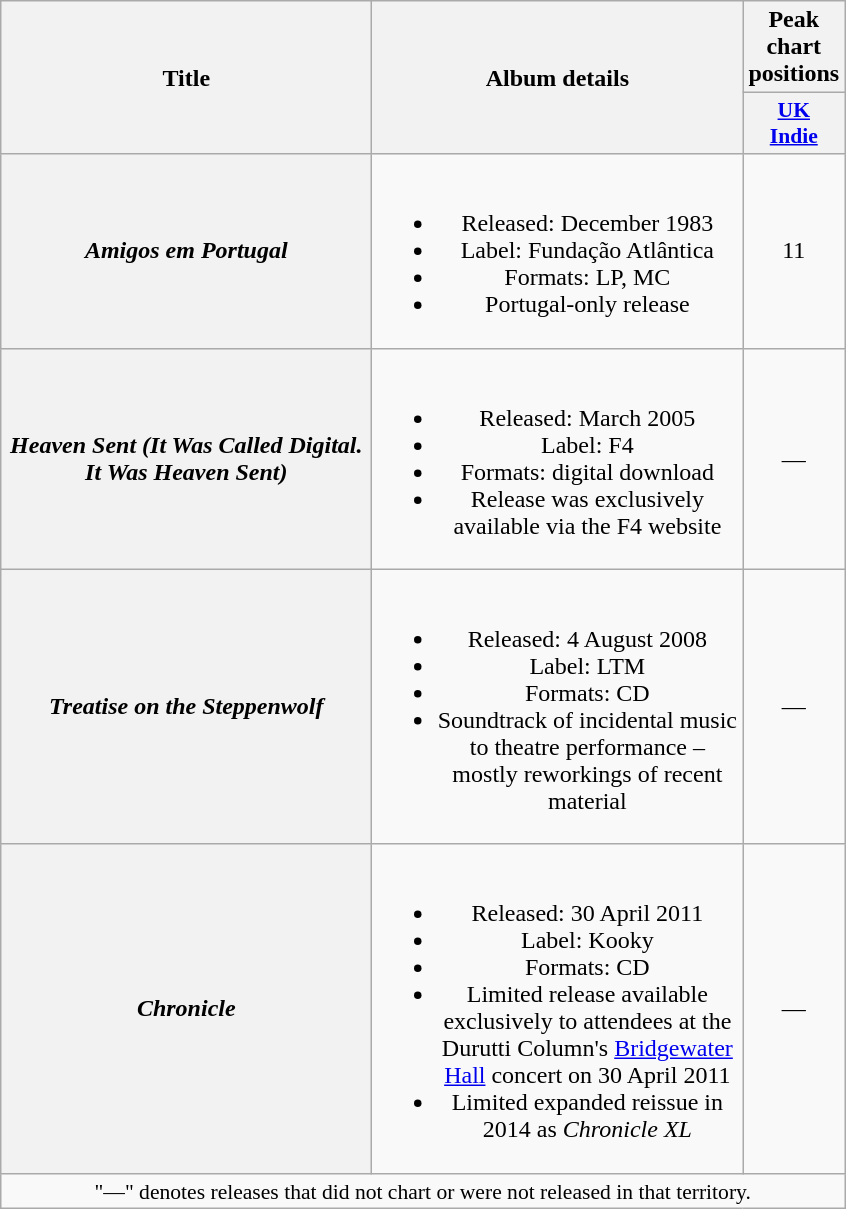<table class="wikitable plainrowheaders" style="text-align:center;">
<tr>
<th rowspan="2" scope="col" style="width:15em;">Title</th>
<th rowspan="2" scope="col" style="width:15em;">Album details</th>
<th>Peak chart positions</th>
</tr>
<tr>
<th scope="col" style="width:2em;font-size:90%;"><a href='#'>UK<br>Indie</a><br></th>
</tr>
<tr>
<th scope="row"><em>Amigos em Portugal</em></th>
<td><br><ul><li>Released: December 1983</li><li>Label: Fundação Atlântica</li><li>Formats: LP, MC</li><li>Portugal-only release</li></ul></td>
<td>11</td>
</tr>
<tr>
<th scope="row"><em>Heaven Sent (It Was Called Digital. It Was Heaven Sent)</em></th>
<td><br><ul><li>Released: March 2005</li><li>Label: F4</li><li>Formats: digital download</li><li>Release was exclusively available via the F4 website</li></ul></td>
<td>—</td>
</tr>
<tr>
<th scope="row"><em>Treatise on the Steppenwolf</em></th>
<td><br><ul><li>Released: 4 August 2008</li><li>Label: LTM</li><li>Formats: CD</li><li>Soundtrack of incidental music to theatre performance – mostly reworkings of recent material</li></ul></td>
<td>—</td>
</tr>
<tr>
<th scope="row"><em>Chronicle</em></th>
<td><br><ul><li>Released: 30 April 2011</li><li>Label: Kooky</li><li>Formats: CD</li><li>Limited release available exclusively to attendees at the Durutti Column's <a href='#'>Bridgewater Hall</a> concert on 30 April 2011</li><li>Limited expanded reissue in 2014 as <em>Chronicle XL</em></li></ul></td>
<td>—</td>
</tr>
<tr>
<td colspan="3" style="font-size:90%">"—" denotes releases that did not chart or were not released in that territory.</td>
</tr>
</table>
